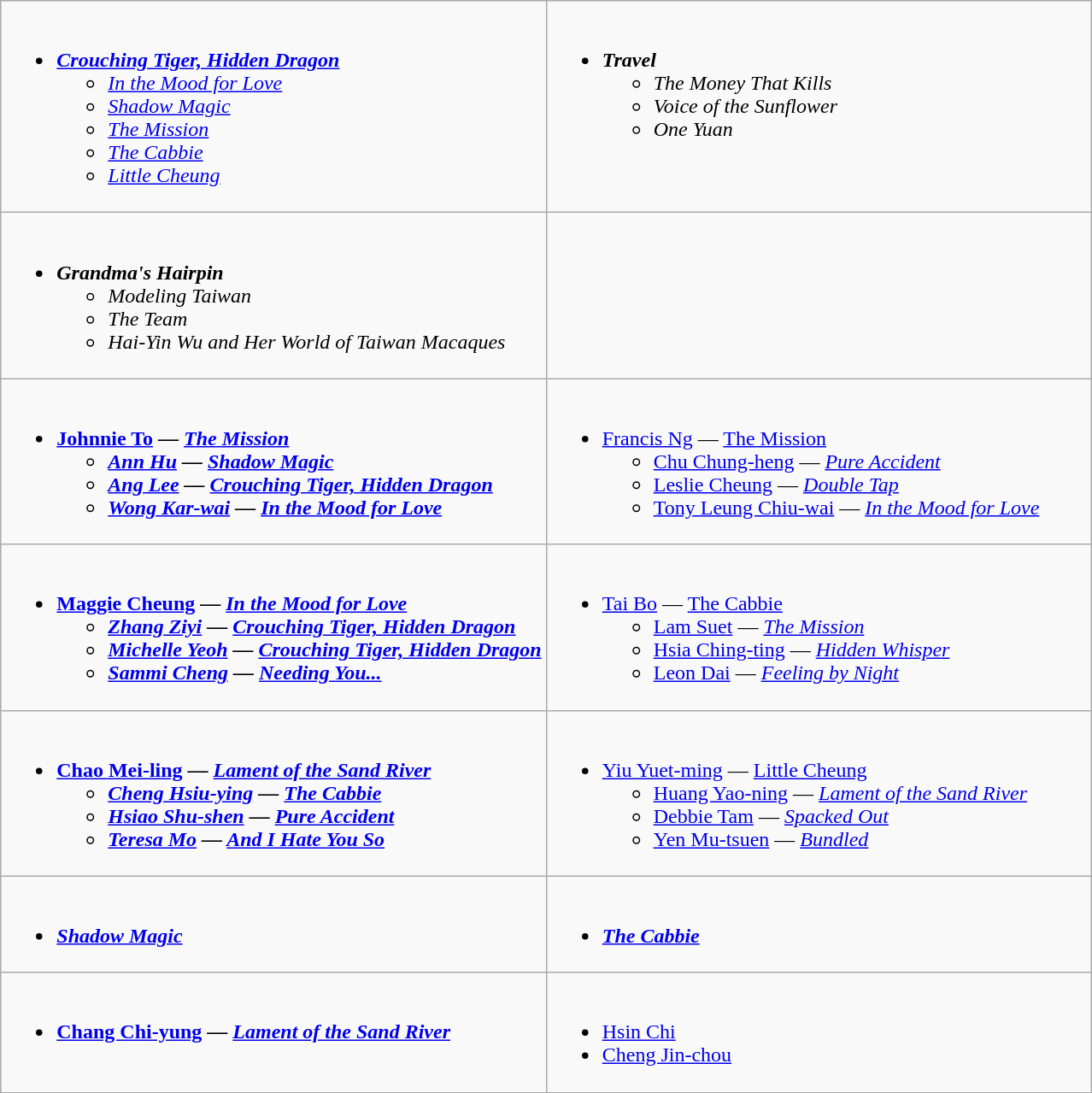<table class=wikitable>
<tr>
<td valign="top" width="50%"><br><ul><li><strong><em><a href='#'>Crouching Tiger, Hidden Dragon</a></em></strong><ul><li><em><a href='#'>In the Mood for Love</a></em></li><li><em><a href='#'>Shadow Magic</a></em></li><li><em><a href='#'>The Mission</a></em></li><li><em><a href='#'>The Cabbie</a></em></li><li><em><a href='#'>Little Cheung</a></em></li></ul></li></ul></td>
<td valign="top" width="50%"><br><ul><li><strong><em>Travel</em></strong><ul><li><em>The Money That Kills</em></li><li><em>Voice of the Sunflower</em></li><li><em>One Yuan</em></li></ul></li></ul></td>
</tr>
<tr>
<td valign="top" width="50%"><br><ul><li><strong><em>Grandma's Hairpin</em></strong><ul><li><em>Modeling Taiwan</em></li><li><em>The Team</em></li><li><em>Hai-Yin Wu and Her World of Taiwan Macaques</em></li></ul></li></ul></td>
<td valign="top" width="50%"><br>
</td>
</tr>
<tr>
<td valign="top" width="50%"><br><ul><li><strong><a href='#'>Johnnie To</a> — <em><a href='#'>The Mission</a><strong><em><ul><li><a href='#'>Ann Hu</a>  — </em><a href='#'>Shadow Magic</a><em></li><li><a href='#'>Ang Lee</a> — </em><a href='#'>Crouching Tiger, Hidden Dragon</a><em></li><li><a href='#'>Wong Kar-wai</a> — </em><a href='#'>In the Mood for Love</a><em></li></ul></li></ul></td>
<td valign="top" width="50%"><br><ul><li></strong><a href='#'>Francis Ng</a> — </em><a href='#'>The Mission</a></em></strong><ul><li><a href='#'>Chu Chung-heng</a> — <em><a href='#'>Pure Accident</a></em></li><li><a href='#'>Leslie Cheung</a> — <em><a href='#'>Double Tap</a></em></li><li><a href='#'>Tony Leung Chiu-wai</a> — <em><a href='#'>In the Mood for Love</a></em></li></ul></li></ul></td>
</tr>
<tr>
<td valign="top" width="50%"><br><ul><li><strong><a href='#'>Maggie Cheung</a> — <em><a href='#'>In the Mood for Love</a><strong><em><ul><li><a href='#'>Zhang Ziyi</a> — </em><a href='#'>Crouching Tiger, Hidden Dragon</a><em></li><li><a href='#'>Michelle Yeoh</a> — </em><a href='#'>Crouching Tiger, Hidden Dragon</a><em></li><li><a href='#'>Sammi Cheng</a> — </em><a href='#'>Needing You...</a><em></li></ul></li></ul></td>
<td valign="top" width="50%"><br><ul><li></strong><a href='#'>Tai Bo</a> — </em><a href='#'>The Cabbie</a></em></strong><ul><li><a href='#'>Lam Suet</a> — <em><a href='#'>The Mission</a></em></li><li><a href='#'>Hsia Ching-ting</a> — <em><a href='#'>Hidden Whisper</a></em></li><li><a href='#'>Leon Dai</a> — <em><a href='#'>Feeling by Night</a></em></li></ul></li></ul></td>
</tr>
<tr>
<td valign="top" width="50%"><br><ul><li><strong><a href='#'>Chao Mei-ling</a> — <em><a href='#'>Lament of the Sand River</a><strong><em><ul><li><a href='#'>Cheng Hsiu-ying</a> — </em><a href='#'>The Cabbie</a><em></li><li><a href='#'>Hsiao Shu-shen</a> — </em><a href='#'>Pure Accident</a><em></li><li><a href='#'>Teresa Mo</a> — </em><a href='#'>And I Hate You So</a><em></li></ul></li></ul></td>
<td valign="top" width="50%"><br><ul><li></strong><a href='#'>Yiu Yuet-ming</a> — </em><a href='#'>Little Cheung</a></em></strong><ul><li><a href='#'>Huang Yao-ning</a> — <em><a href='#'>Lament of the Sand River</a></em></li><li><a href='#'>Debbie Tam</a> — <em><a href='#'>Spacked Out</a></em></li><li><a href='#'>Yen Mu-tsuen</a> — <em><a href='#'>Bundled</a></em></li></ul></li></ul></td>
</tr>
<tr>
<td valign="top" width="50%"><br><ul><li><strong><em><a href='#'>Shadow Magic</a></em></strong></li></ul></td>
<td valign="top" width="50%"><br><ul><li><strong><em><a href='#'>The Cabbie</a></em></strong></li></ul></td>
</tr>
<tr>
<td valign="top" width="50%"><br><ul><li><strong><a href='#'>Chang Chi-yung</a> — <em><a href='#'>Lament of the Sand River</a><strong><em></li></ul></td>
<td valign="top" width="50%"><br><ul><li></strong><a href='#'>Hsin Chi</a><strong></li><li></strong><a href='#'>Cheng Jin-chou</a><strong></li></ul></td>
</tr>
</table>
